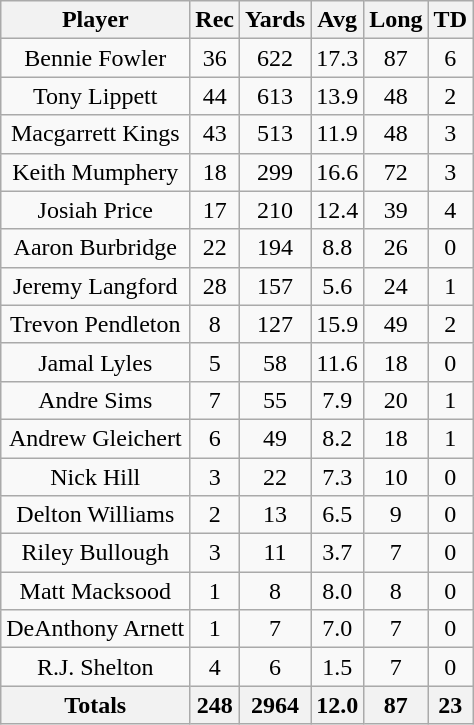<table class=wikitable style="text-align:center;">
<tr>
<th>Player</th>
<th>Rec</th>
<th>Yards</th>
<th>Avg</th>
<th>Long</th>
<th>TD</th>
</tr>
<tr>
<td>Bennie Fowler</td>
<td>36</td>
<td>622</td>
<td>17.3</td>
<td>87</td>
<td>6</td>
</tr>
<tr>
<td>Tony Lippett</td>
<td>44</td>
<td>613</td>
<td>13.9</td>
<td>48</td>
<td>2</td>
</tr>
<tr>
<td>Macgarrett Kings</td>
<td>43</td>
<td>513</td>
<td>11.9</td>
<td>48</td>
<td>3</td>
</tr>
<tr>
<td>Keith Mumphery</td>
<td>18</td>
<td>299</td>
<td>16.6</td>
<td>72</td>
<td>3</td>
</tr>
<tr>
<td>Josiah Price</td>
<td>17</td>
<td>210</td>
<td>12.4</td>
<td>39</td>
<td>4</td>
</tr>
<tr>
<td>Aaron Burbridge</td>
<td>22</td>
<td>194</td>
<td>8.8</td>
<td>26</td>
<td>0</td>
</tr>
<tr>
<td>Jeremy Langford</td>
<td>28</td>
<td>157</td>
<td>5.6</td>
<td>24</td>
<td>1</td>
</tr>
<tr>
<td>Trevon Pendleton</td>
<td>8</td>
<td>127</td>
<td>15.9</td>
<td>49</td>
<td>2</td>
</tr>
<tr>
<td>Jamal Lyles</td>
<td>5</td>
<td>58</td>
<td>11.6</td>
<td>18</td>
<td>0</td>
</tr>
<tr>
<td>Andre Sims</td>
<td>7</td>
<td>55</td>
<td>7.9</td>
<td>20</td>
<td>1</td>
</tr>
<tr>
<td>Andrew Gleichert</td>
<td>6</td>
<td>49</td>
<td>8.2</td>
<td>18</td>
<td>1</td>
</tr>
<tr>
<td>Nick Hill</td>
<td>3</td>
<td>22</td>
<td>7.3</td>
<td>10</td>
<td>0</td>
</tr>
<tr>
<td>Delton Williams</td>
<td>2</td>
<td>13</td>
<td>6.5</td>
<td>9</td>
<td>0</td>
</tr>
<tr>
<td>Riley Bullough</td>
<td>3</td>
<td>11</td>
<td>3.7</td>
<td>7</td>
<td>0</td>
</tr>
<tr>
<td>Matt Macksood</td>
<td>1</td>
<td>8</td>
<td>8.0</td>
<td>8</td>
<td>0</td>
</tr>
<tr>
<td>DeAnthony Arnett</td>
<td>1</td>
<td>7</td>
<td>7.0</td>
<td>7</td>
<td>0</td>
</tr>
<tr>
<td>R.J. Shelton</td>
<td>4</td>
<td>6</td>
<td>1.5</td>
<td>7</td>
<td>0</td>
</tr>
<tr>
<th>Totals</th>
<th>248</th>
<th>2964</th>
<th>12.0</th>
<th>87</th>
<th>23</th>
</tr>
</table>
